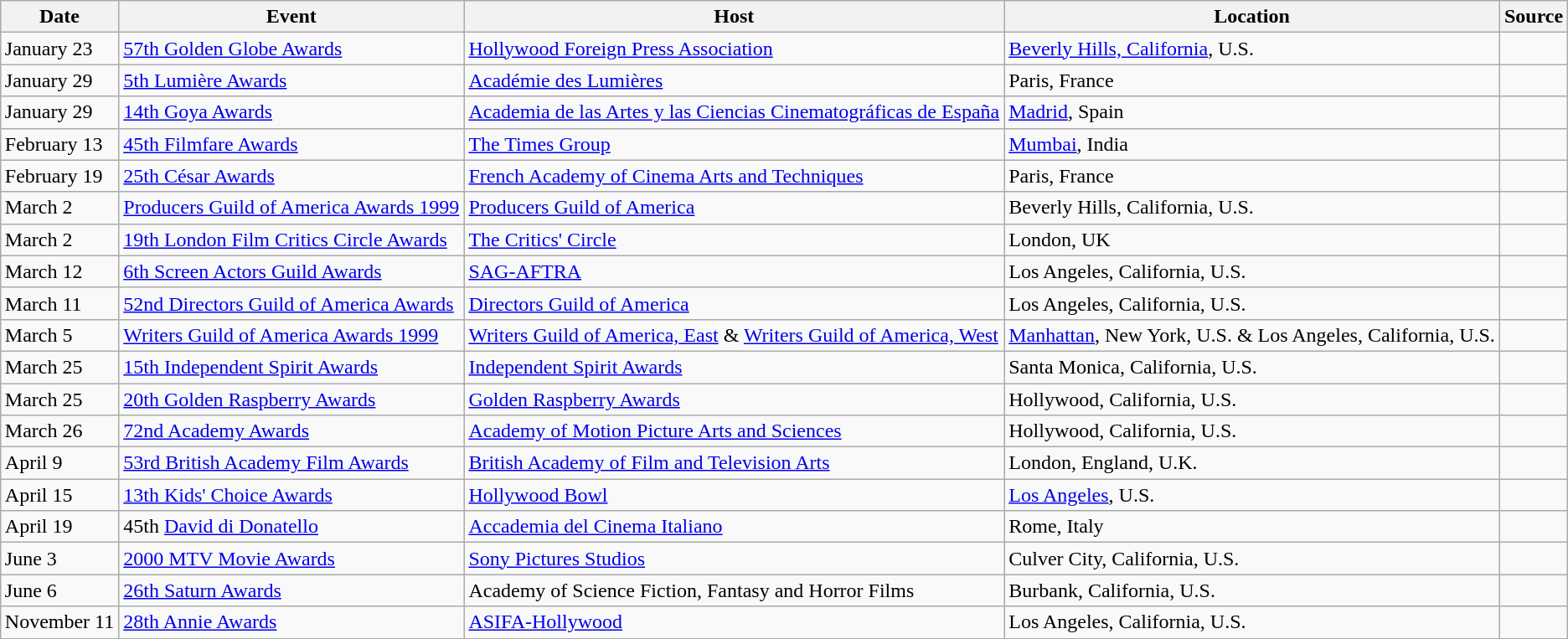<table class="wikitable" style="margin:auto; margin:auto;">
<tr>
<th>Date</th>
<th>Event</th>
<th>Host</th>
<th>Location</th>
<th>Source</th>
</tr>
<tr>
<td>January 23</td>
<td><a href='#'>57th Golden Globe Awards</a></td>
<td><a href='#'>Hollywood Foreign Press Association</a></td>
<td><a href='#'>Beverly Hills, California</a>, U.S.</td>
<td></td>
</tr>
<tr>
<td>January 29</td>
<td><a href='#'>5th Lumière Awards</a></td>
<td><a href='#'>Académie des Lumières</a></td>
<td>Paris, France</td>
<td></td>
</tr>
<tr>
<td>January 29</td>
<td><a href='#'>14th Goya Awards</a></td>
<td><a href='#'>Academia de las Artes y las Ciencias Cinematográficas de España</a></td>
<td><a href='#'>Madrid</a>, Spain</td>
<td></td>
</tr>
<tr>
<td>February 13</td>
<td><a href='#'>45th Filmfare Awards</a></td>
<td><a href='#'>The Times Group</a></td>
<td><a href='#'>Mumbai</a>, India</td>
<td></td>
</tr>
<tr>
<td>February 19</td>
<td><a href='#'>25th César Awards</a></td>
<td><a href='#'>French Academy of Cinema Arts and Techniques</a></td>
<td>Paris, France</td>
<td></td>
</tr>
<tr>
<td>March 2</td>
<td><a href='#'>Producers Guild of America Awards 1999</a></td>
<td><a href='#'>Producers Guild of America</a></td>
<td>Beverly Hills, California, U.S.</td>
<td></td>
</tr>
<tr>
<td>March 2</td>
<td><a href='#'>19th London Film Critics Circle Awards</a></td>
<td><a href='#'>The Critics' Circle</a></td>
<td>London, UK</td>
<td></td>
</tr>
<tr>
<td>March 12</td>
<td><a href='#'>6th Screen Actors Guild Awards</a></td>
<td><a href='#'>SAG-AFTRA</a></td>
<td>Los Angeles, California, U.S.</td>
<td></td>
</tr>
<tr>
<td>March 11</td>
<td><a href='#'>52nd Directors Guild of America Awards</a></td>
<td><a href='#'>Directors Guild of America</a></td>
<td>Los Angeles, California, U.S.</td>
<td></td>
</tr>
<tr>
<td>March 5</td>
<td><a href='#'>Writers Guild of America Awards 1999</a></td>
<td><a href='#'>Writers Guild of America, East</a> & <a href='#'>Writers Guild of America, West</a></td>
<td><a href='#'>Manhattan</a>, New York, U.S. & Los Angeles, California, U.S.</td>
<td></td>
</tr>
<tr>
<td>March 25</td>
<td><a href='#'>15th Independent Spirit Awards</a></td>
<td><a href='#'>Independent Spirit Awards</a></td>
<td>Santa Monica, California, U.S.</td>
<td></td>
</tr>
<tr>
<td>March 25</td>
<td><a href='#'>20th Golden Raspberry Awards</a></td>
<td><a href='#'>Golden Raspberry Awards</a></td>
<td>Hollywood, California, U.S.</td>
<td></td>
</tr>
<tr>
<td>March 26</td>
<td><a href='#'>72nd Academy Awards</a></td>
<td><a href='#'>Academy of Motion Picture Arts and Sciences</a></td>
<td>Hollywood, California, U.S.</td>
<td></td>
</tr>
<tr>
<td>April 9</td>
<td><a href='#'>53rd British Academy Film Awards</a></td>
<td><a href='#'>British Academy of Film and Television Arts</a></td>
<td>London, England, U.K.</td>
<td></td>
</tr>
<tr>
<td>April 15</td>
<td><a href='#'>13th Kids' Choice Awards</a></td>
<td><a href='#'>Hollywood Bowl</a></td>
<td><a href='#'>Los Angeles</a>, U.S.</td>
<td></td>
</tr>
<tr>
<td>April 19</td>
<td>45th <a href='#'>David di Donatello</a></td>
<td><a href='#'>Accademia del Cinema Italiano</a></td>
<td>Rome, Italy</td>
<td></td>
</tr>
<tr>
<td>June 3</td>
<td><a href='#'>2000 MTV Movie Awards</a></td>
<td><a href='#'>Sony Pictures Studios</a></td>
<td>Culver City, California, U.S.</td>
<td></td>
</tr>
<tr>
<td>June 6</td>
<td><a href='#'>26th Saturn Awards</a></td>
<td>Academy of Science Fiction, Fantasy and Horror Films</td>
<td>Burbank, California, U.S.</td>
<td></td>
</tr>
<tr>
<td>November 11</td>
<td><a href='#'>28th Annie Awards</a></td>
<td><a href='#'>ASIFA-Hollywood</a></td>
<td>Los Angeles, California, U.S.</td>
<td></td>
</tr>
</table>
